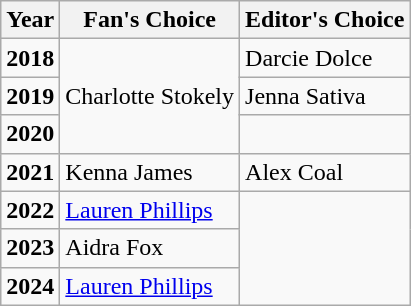<table class="wikitable">
<tr>
<th>Year</th>
<th>Fan's Choice</th>
<th>Editor's Choice</th>
</tr>
<tr>
<td><strong>2018</strong></td>
<td rowspan=3>Charlotte Stokely</td>
<td>Darcie Dolce</td>
</tr>
<tr>
<td><strong>2019</strong></td>
<td>Jenna Sativa</td>
</tr>
<tr>
<td><strong>2020</strong></td>
<td></td>
</tr>
<tr>
<td><strong>2021</strong></td>
<td>Kenna James</td>
<td>Alex Coal</td>
</tr>
<tr>
<td><strong>2022</strong></td>
<td><a href='#'>Lauren Phillips</a></td>
</tr>
<tr>
<td><strong>2023</strong></td>
<td>Aidra Fox</td>
</tr>
<tr>
<td><strong>2024</strong></td>
<td><a href='#'>Lauren Phillips</a></td>
</tr>
</table>
